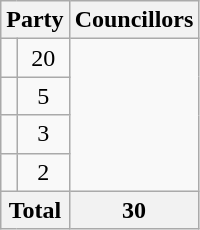<table class="wikitable">
<tr>
<th colspan=2>Party</th>
<th>Councillors</th>
</tr>
<tr>
<td></td>
<td align=center>20</td>
</tr>
<tr>
<td></td>
<td align=center>5</td>
</tr>
<tr>
<td></td>
<td align=center>3</td>
</tr>
<tr>
<td></td>
<td align=center>2</td>
</tr>
<tr>
<th colspan=2>Total</th>
<th align=center>30</th>
</tr>
</table>
